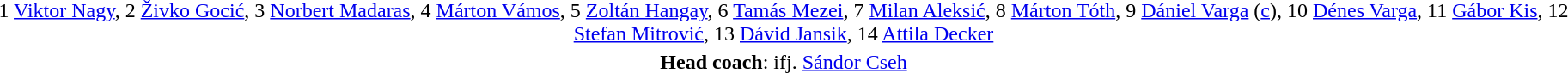<table style="text-align: center; margin-top: 2em; margin-left: auto; margin-right: auto">
<tr>
<td>1 <a href='#'>Viktor Nagy</a>, 2 <a href='#'>Živko Gocić</a>, 3 <a href='#'>Norbert Madaras</a>, 4 <a href='#'>Márton Vámos</a>, 5 <a href='#'>Zoltán Hangay</a>, 6 <a href='#'>Tamás Mezei</a>, 7 <a href='#'>Milan Aleksić</a>, 8 <a href='#'>Márton Tóth</a>, 9 <a href='#'>Dániel Varga</a> (<a href='#'>c</a>), 10 <a href='#'>Dénes Varga</a>, 11 <a href='#'>Gábor Kis</a>, 12 <a href='#'>Stefan Mitrović</a>, 13 <a href='#'>Dávid Jansik</a>, 14 <a href='#'>Attila Decker</a></td>
</tr>
<tr>
<td><strong>Head coach</strong>: ifj. <a href='#'>Sándor Cseh</a></td>
</tr>
</table>
